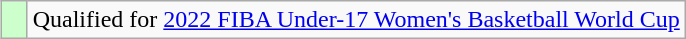<table class="wikitable" align=right>
<tr>
<td width=10px bgcolor=ccffcc></td>
<td>Qualified for <a href='#'>2022 FIBA Under-17 Women's Basketball World Cup</a></td>
</tr>
</table>
